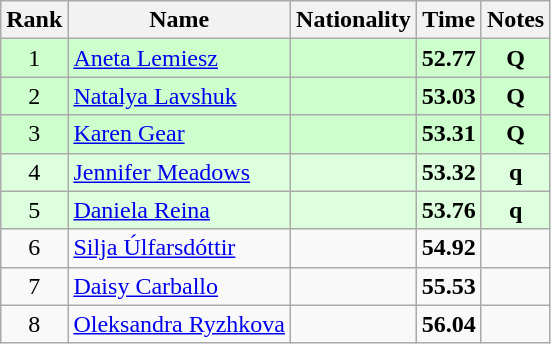<table class="wikitable sortable" style="text-align:center">
<tr>
<th>Rank</th>
<th>Name</th>
<th>Nationality</th>
<th>Time</th>
<th>Notes</th>
</tr>
<tr bgcolor=ccffcc>
<td>1</td>
<td align=left><a href='#'>Aneta Lemiesz</a></td>
<td align=left></td>
<td><strong>52.77</strong></td>
<td><strong>Q</strong></td>
</tr>
<tr bgcolor=ccffcc>
<td>2</td>
<td align=left><a href='#'>Natalya Lavshuk</a></td>
<td align=left></td>
<td><strong>53.03</strong></td>
<td><strong>Q</strong></td>
</tr>
<tr bgcolor=ccffcc>
<td>3</td>
<td align=left><a href='#'>Karen Gear</a></td>
<td align=left></td>
<td><strong>53.31</strong></td>
<td><strong>Q</strong></td>
</tr>
<tr bgcolor=ddffdd>
<td>4</td>
<td align=left><a href='#'>Jennifer Meadows</a></td>
<td align=left></td>
<td><strong>53.32</strong></td>
<td><strong>q</strong></td>
</tr>
<tr bgcolor=ddffdd>
<td>5</td>
<td align=left><a href='#'>Daniela Reina</a></td>
<td align=left></td>
<td><strong>53.76</strong></td>
<td><strong>q</strong></td>
</tr>
<tr>
<td>6</td>
<td align=left><a href='#'>Silja Úlfarsdóttir</a></td>
<td align=left></td>
<td><strong>54.92</strong></td>
<td></td>
</tr>
<tr>
<td>7</td>
<td align=left><a href='#'>Daisy Carballo</a></td>
<td align=left></td>
<td><strong>55.53</strong></td>
<td></td>
</tr>
<tr>
<td>8</td>
<td align=left><a href='#'>Oleksandra Ryzhkova</a></td>
<td align=left></td>
<td><strong>56.04</strong></td>
<td></td>
</tr>
</table>
